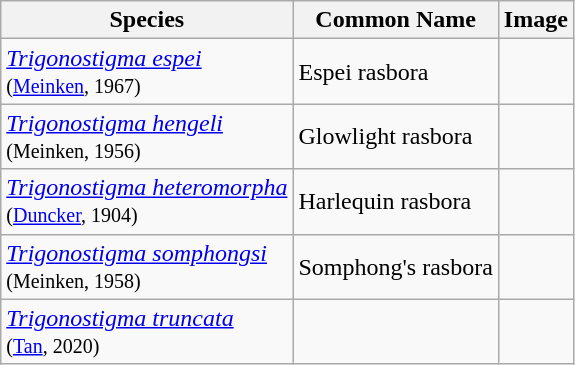<table class="wikitable">
<tr>
<th>Species</th>
<th>Common Name</th>
<th>Image</th>
</tr>
<tr>
<td><em><a href='#'>Trigonostigma espei</a></em><br><small>(<a href='#'>Meinken</a>, 1967)</small></td>
<td>Espei rasbora</td>
<td></td>
</tr>
<tr>
<td><em><a href='#'>Trigonostigma hengeli</a></em><br><small>(Meinken, 1956)</small></td>
<td>Glowlight rasbora</td>
<td></td>
</tr>
<tr>
<td><em><a href='#'>Trigonostigma heteromorpha</a></em><br><small>(<a href='#'>Duncker</a>, 1904)</small></td>
<td>Harlequin rasbora</td>
<td></td>
</tr>
<tr>
<td><em><a href='#'>Trigonostigma somphongsi</a></em><br><small>(Meinken, 1958)</small></td>
<td>Somphong's rasbora</td>
<td></td>
</tr>
<tr>
<td><em><a href='#'>Trigonostigma truncata</a></em><br><small>(<a href='#'>Tan</a>, 2020)</small></td>
<td></td>
<td></td>
</tr>
</table>
